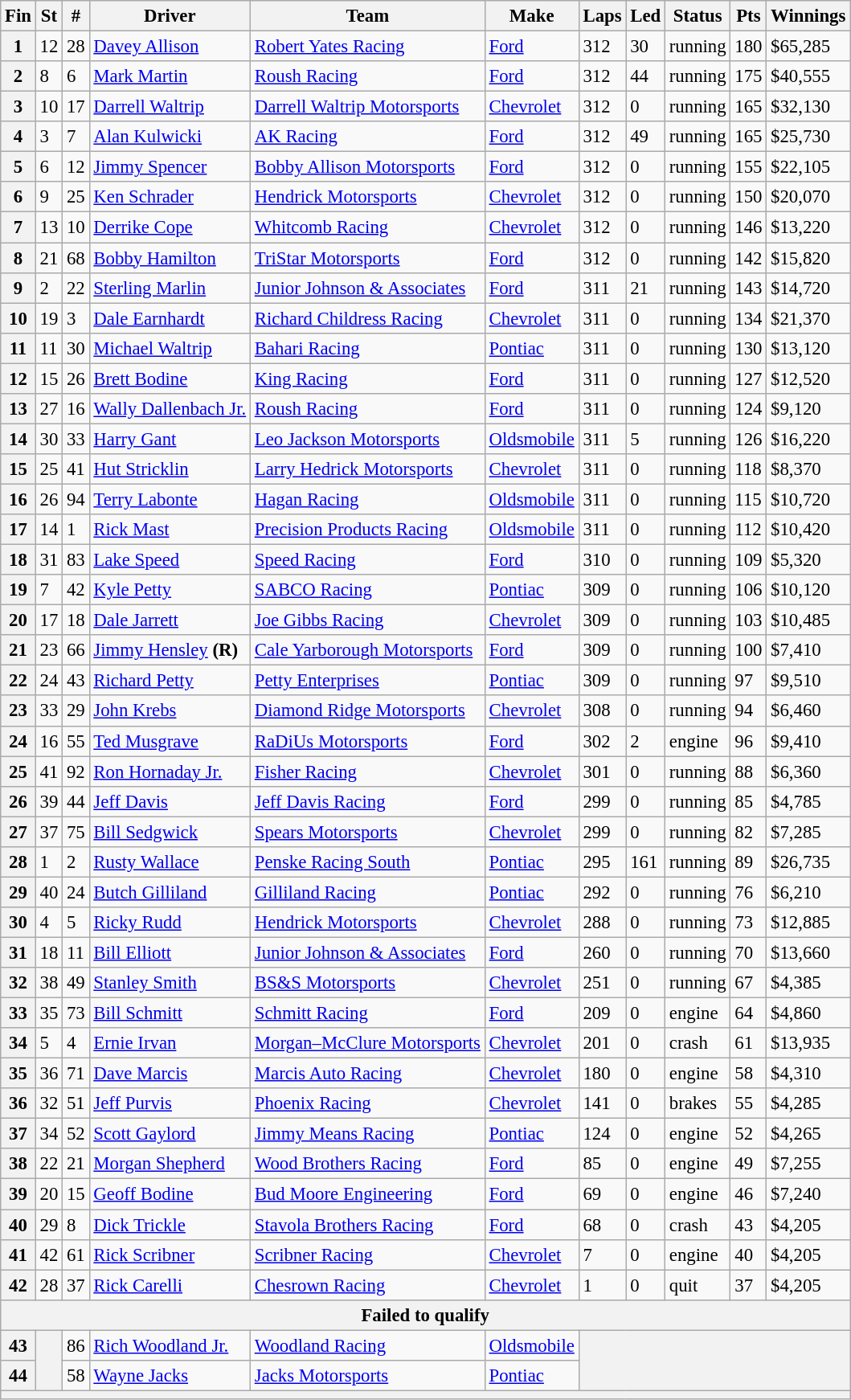<table class="wikitable" style="font-size:95%">
<tr>
<th>Fin</th>
<th>St</th>
<th>#</th>
<th>Driver</th>
<th>Team</th>
<th>Make</th>
<th>Laps</th>
<th>Led</th>
<th>Status</th>
<th>Pts</th>
<th>Winnings</th>
</tr>
<tr>
<th>1</th>
<td>12</td>
<td>28</td>
<td><a href='#'>Davey Allison</a></td>
<td><a href='#'>Robert Yates Racing</a></td>
<td><a href='#'>Ford</a></td>
<td>312</td>
<td>30</td>
<td>running</td>
<td>180</td>
<td>$65,285</td>
</tr>
<tr>
<th>2</th>
<td>8</td>
<td>6</td>
<td><a href='#'>Mark Martin</a></td>
<td><a href='#'>Roush Racing</a></td>
<td><a href='#'>Ford</a></td>
<td>312</td>
<td>44</td>
<td>running</td>
<td>175</td>
<td>$40,555</td>
</tr>
<tr>
<th>3</th>
<td>10</td>
<td>17</td>
<td><a href='#'>Darrell Waltrip</a></td>
<td><a href='#'>Darrell Waltrip Motorsports</a></td>
<td><a href='#'>Chevrolet</a></td>
<td>312</td>
<td>0</td>
<td>running</td>
<td>165</td>
<td>$32,130</td>
</tr>
<tr>
<th>4</th>
<td>3</td>
<td>7</td>
<td><a href='#'>Alan Kulwicki</a></td>
<td><a href='#'>AK Racing</a></td>
<td><a href='#'>Ford</a></td>
<td>312</td>
<td>49</td>
<td>running</td>
<td>165</td>
<td>$25,730</td>
</tr>
<tr>
<th>5</th>
<td>6</td>
<td>12</td>
<td><a href='#'>Jimmy Spencer</a></td>
<td><a href='#'>Bobby Allison Motorsports</a></td>
<td><a href='#'>Ford</a></td>
<td>312</td>
<td>0</td>
<td>running</td>
<td>155</td>
<td>$22,105</td>
</tr>
<tr>
<th>6</th>
<td>9</td>
<td>25</td>
<td><a href='#'>Ken Schrader</a></td>
<td><a href='#'>Hendrick Motorsports</a></td>
<td><a href='#'>Chevrolet</a></td>
<td>312</td>
<td>0</td>
<td>running</td>
<td>150</td>
<td>$20,070</td>
</tr>
<tr>
<th>7</th>
<td>13</td>
<td>10</td>
<td><a href='#'>Derrike Cope</a></td>
<td><a href='#'>Whitcomb Racing</a></td>
<td><a href='#'>Chevrolet</a></td>
<td>312</td>
<td>0</td>
<td>running</td>
<td>146</td>
<td>$13,220</td>
</tr>
<tr>
<th>8</th>
<td>21</td>
<td>68</td>
<td><a href='#'>Bobby Hamilton</a></td>
<td><a href='#'>TriStar Motorsports</a></td>
<td><a href='#'>Ford</a></td>
<td>312</td>
<td>0</td>
<td>running</td>
<td>142</td>
<td>$15,820</td>
</tr>
<tr>
<th>9</th>
<td>2</td>
<td>22</td>
<td><a href='#'>Sterling Marlin</a></td>
<td><a href='#'>Junior Johnson & Associates</a></td>
<td><a href='#'>Ford</a></td>
<td>311</td>
<td>21</td>
<td>running</td>
<td>143</td>
<td>$14,720</td>
</tr>
<tr>
<th>10</th>
<td>19</td>
<td>3</td>
<td><a href='#'>Dale Earnhardt</a></td>
<td><a href='#'>Richard Childress Racing</a></td>
<td><a href='#'>Chevrolet</a></td>
<td>311</td>
<td>0</td>
<td>running</td>
<td>134</td>
<td>$21,370</td>
</tr>
<tr>
<th>11</th>
<td>11</td>
<td>30</td>
<td><a href='#'>Michael Waltrip</a></td>
<td><a href='#'>Bahari Racing</a></td>
<td><a href='#'>Pontiac</a></td>
<td>311</td>
<td>0</td>
<td>running</td>
<td>130</td>
<td>$13,120</td>
</tr>
<tr>
<th>12</th>
<td>15</td>
<td>26</td>
<td><a href='#'>Brett Bodine</a></td>
<td><a href='#'>King Racing</a></td>
<td><a href='#'>Ford</a></td>
<td>311</td>
<td>0</td>
<td>running</td>
<td>127</td>
<td>$12,520</td>
</tr>
<tr>
<th>13</th>
<td>27</td>
<td>16</td>
<td><a href='#'>Wally Dallenbach Jr.</a></td>
<td><a href='#'>Roush Racing</a></td>
<td><a href='#'>Ford</a></td>
<td>311</td>
<td>0</td>
<td>running</td>
<td>124</td>
<td>$9,120</td>
</tr>
<tr>
<th>14</th>
<td>30</td>
<td>33</td>
<td><a href='#'>Harry Gant</a></td>
<td><a href='#'>Leo Jackson Motorsports</a></td>
<td><a href='#'>Oldsmobile</a></td>
<td>311</td>
<td>5</td>
<td>running</td>
<td>126</td>
<td>$16,220</td>
</tr>
<tr>
<th>15</th>
<td>25</td>
<td>41</td>
<td><a href='#'>Hut Stricklin</a></td>
<td><a href='#'>Larry Hedrick Motorsports</a></td>
<td><a href='#'>Chevrolet</a></td>
<td>311</td>
<td>0</td>
<td>running</td>
<td>118</td>
<td>$8,370</td>
</tr>
<tr>
<th>16</th>
<td>26</td>
<td>94</td>
<td><a href='#'>Terry Labonte</a></td>
<td><a href='#'>Hagan Racing</a></td>
<td><a href='#'>Oldsmobile</a></td>
<td>311</td>
<td>0</td>
<td>running</td>
<td>115</td>
<td>$10,720</td>
</tr>
<tr>
<th>17</th>
<td>14</td>
<td>1</td>
<td><a href='#'>Rick Mast</a></td>
<td><a href='#'>Precision Products Racing</a></td>
<td><a href='#'>Oldsmobile</a></td>
<td>311</td>
<td>0</td>
<td>running</td>
<td>112</td>
<td>$10,420</td>
</tr>
<tr>
<th>18</th>
<td>31</td>
<td>83</td>
<td><a href='#'>Lake Speed</a></td>
<td><a href='#'>Speed Racing</a></td>
<td><a href='#'>Ford</a></td>
<td>310</td>
<td>0</td>
<td>running</td>
<td>109</td>
<td>$5,320</td>
</tr>
<tr>
<th>19</th>
<td>7</td>
<td>42</td>
<td><a href='#'>Kyle Petty</a></td>
<td><a href='#'>SABCO Racing</a></td>
<td><a href='#'>Pontiac</a></td>
<td>309</td>
<td>0</td>
<td>running</td>
<td>106</td>
<td>$10,120</td>
</tr>
<tr>
<th>20</th>
<td>17</td>
<td>18</td>
<td><a href='#'>Dale Jarrett</a></td>
<td><a href='#'>Joe Gibbs Racing</a></td>
<td><a href='#'>Chevrolet</a></td>
<td>309</td>
<td>0</td>
<td>running</td>
<td>103</td>
<td>$10,485</td>
</tr>
<tr>
<th>21</th>
<td>23</td>
<td>66</td>
<td><a href='#'>Jimmy Hensley</a> <strong>(R)</strong></td>
<td><a href='#'>Cale Yarborough Motorsports</a></td>
<td><a href='#'>Ford</a></td>
<td>309</td>
<td>0</td>
<td>running</td>
<td>100</td>
<td>$7,410</td>
</tr>
<tr>
<th>22</th>
<td>24</td>
<td>43</td>
<td><a href='#'>Richard Petty</a></td>
<td><a href='#'>Petty Enterprises</a></td>
<td><a href='#'>Pontiac</a></td>
<td>309</td>
<td>0</td>
<td>running</td>
<td>97</td>
<td>$9,510</td>
</tr>
<tr>
<th>23</th>
<td>33</td>
<td>29</td>
<td><a href='#'>John Krebs</a></td>
<td><a href='#'>Diamond Ridge Motorsports</a></td>
<td><a href='#'>Chevrolet</a></td>
<td>308</td>
<td>0</td>
<td>running</td>
<td>94</td>
<td>$6,460</td>
</tr>
<tr>
<th>24</th>
<td>16</td>
<td>55</td>
<td><a href='#'>Ted Musgrave</a></td>
<td><a href='#'>RaDiUs Motorsports</a></td>
<td><a href='#'>Ford</a></td>
<td>302</td>
<td>2</td>
<td>engine</td>
<td>96</td>
<td>$9,410</td>
</tr>
<tr>
<th>25</th>
<td>41</td>
<td>92</td>
<td><a href='#'>Ron Hornaday Jr.</a></td>
<td><a href='#'>Fisher Racing</a></td>
<td><a href='#'>Chevrolet</a></td>
<td>301</td>
<td>0</td>
<td>running</td>
<td>88</td>
<td>$6,360</td>
</tr>
<tr>
<th>26</th>
<td>39</td>
<td>44</td>
<td><a href='#'>Jeff Davis</a></td>
<td><a href='#'>Jeff Davis Racing</a></td>
<td><a href='#'>Ford</a></td>
<td>299</td>
<td>0</td>
<td>running</td>
<td>85</td>
<td>$4,785</td>
</tr>
<tr>
<th>27</th>
<td>37</td>
<td>75</td>
<td><a href='#'>Bill Sedgwick</a></td>
<td><a href='#'>Spears Motorsports</a></td>
<td><a href='#'>Chevrolet</a></td>
<td>299</td>
<td>0</td>
<td>running</td>
<td>82</td>
<td>$7,285</td>
</tr>
<tr>
<th>28</th>
<td>1</td>
<td>2</td>
<td><a href='#'>Rusty Wallace</a></td>
<td><a href='#'>Penske Racing South</a></td>
<td><a href='#'>Pontiac</a></td>
<td>295</td>
<td>161</td>
<td>running</td>
<td>89</td>
<td>$26,735</td>
</tr>
<tr>
<th>29</th>
<td>40</td>
<td>24</td>
<td><a href='#'>Butch Gilliland</a></td>
<td><a href='#'>Gilliland Racing</a></td>
<td><a href='#'>Pontiac</a></td>
<td>292</td>
<td>0</td>
<td>running</td>
<td>76</td>
<td>$6,210</td>
</tr>
<tr>
<th>30</th>
<td>4</td>
<td>5</td>
<td><a href='#'>Ricky Rudd</a></td>
<td><a href='#'>Hendrick Motorsports</a></td>
<td><a href='#'>Chevrolet</a></td>
<td>288</td>
<td>0</td>
<td>running</td>
<td>73</td>
<td>$12,885</td>
</tr>
<tr>
<th>31</th>
<td>18</td>
<td>11</td>
<td><a href='#'>Bill Elliott</a></td>
<td><a href='#'>Junior Johnson & Associates</a></td>
<td><a href='#'>Ford</a></td>
<td>260</td>
<td>0</td>
<td>running</td>
<td>70</td>
<td>$13,660</td>
</tr>
<tr>
<th>32</th>
<td>38</td>
<td>49</td>
<td><a href='#'>Stanley Smith</a></td>
<td><a href='#'>BS&S Motorsports</a></td>
<td><a href='#'>Chevrolet</a></td>
<td>251</td>
<td>0</td>
<td>running</td>
<td>67</td>
<td>$4,385</td>
</tr>
<tr>
<th>33</th>
<td>35</td>
<td>73</td>
<td><a href='#'>Bill Schmitt</a></td>
<td><a href='#'>Schmitt Racing</a></td>
<td><a href='#'>Ford</a></td>
<td>209</td>
<td>0</td>
<td>engine</td>
<td>64</td>
<td>$4,860</td>
</tr>
<tr>
<th>34</th>
<td>5</td>
<td>4</td>
<td><a href='#'>Ernie Irvan</a></td>
<td><a href='#'>Morgan–McClure Motorsports</a></td>
<td><a href='#'>Chevrolet</a></td>
<td>201</td>
<td>0</td>
<td>crash</td>
<td>61</td>
<td>$13,935</td>
</tr>
<tr>
<th>35</th>
<td>36</td>
<td>71</td>
<td><a href='#'>Dave Marcis</a></td>
<td><a href='#'>Marcis Auto Racing</a></td>
<td><a href='#'>Chevrolet</a></td>
<td>180</td>
<td>0</td>
<td>engine</td>
<td>58</td>
<td>$4,310</td>
</tr>
<tr>
<th>36</th>
<td>32</td>
<td>51</td>
<td><a href='#'>Jeff Purvis</a></td>
<td><a href='#'>Phoenix Racing</a></td>
<td><a href='#'>Chevrolet</a></td>
<td>141</td>
<td>0</td>
<td>brakes</td>
<td>55</td>
<td>$4,285</td>
</tr>
<tr>
<th>37</th>
<td>34</td>
<td>52</td>
<td><a href='#'>Scott Gaylord</a></td>
<td><a href='#'>Jimmy Means Racing</a></td>
<td><a href='#'>Pontiac</a></td>
<td>124</td>
<td>0</td>
<td>engine</td>
<td>52</td>
<td>$4,265</td>
</tr>
<tr>
<th>38</th>
<td>22</td>
<td>21</td>
<td><a href='#'>Morgan Shepherd</a></td>
<td><a href='#'>Wood Brothers Racing</a></td>
<td><a href='#'>Ford</a></td>
<td>85</td>
<td>0</td>
<td>engine</td>
<td>49</td>
<td>$7,255</td>
</tr>
<tr>
<th>39</th>
<td>20</td>
<td>15</td>
<td><a href='#'>Geoff Bodine</a></td>
<td><a href='#'>Bud Moore Engineering</a></td>
<td><a href='#'>Ford</a></td>
<td>69</td>
<td>0</td>
<td>engine</td>
<td>46</td>
<td>$7,240</td>
</tr>
<tr>
<th>40</th>
<td>29</td>
<td>8</td>
<td><a href='#'>Dick Trickle</a></td>
<td><a href='#'>Stavola Brothers Racing</a></td>
<td><a href='#'>Ford</a></td>
<td>68</td>
<td>0</td>
<td>crash</td>
<td>43</td>
<td>$4,205</td>
</tr>
<tr>
<th>41</th>
<td>42</td>
<td>61</td>
<td><a href='#'>Rick Scribner</a></td>
<td><a href='#'>Scribner Racing</a></td>
<td><a href='#'>Chevrolet</a></td>
<td>7</td>
<td>0</td>
<td>engine</td>
<td>40</td>
<td>$4,205</td>
</tr>
<tr>
<th>42</th>
<td>28</td>
<td>37</td>
<td><a href='#'>Rick Carelli</a></td>
<td><a href='#'>Chesrown Racing</a></td>
<td><a href='#'>Chevrolet</a></td>
<td>1</td>
<td>0</td>
<td>quit</td>
<td>37</td>
<td>$4,205</td>
</tr>
<tr>
<th colspan="11">Failed to qualify</th>
</tr>
<tr>
<th>43</th>
<th rowspan="2"></th>
<td>86</td>
<td><a href='#'>Rich Woodland Jr.</a></td>
<td><a href='#'>Woodland Racing</a></td>
<td><a href='#'>Oldsmobile</a></td>
<th colspan="5" rowspan="2"></th>
</tr>
<tr>
<th>44</th>
<td>58</td>
<td><a href='#'>Wayne Jacks</a></td>
<td><a href='#'>Jacks Motorsports</a></td>
<td><a href='#'>Pontiac</a></td>
</tr>
<tr>
<th colspan="11"></th>
</tr>
</table>
